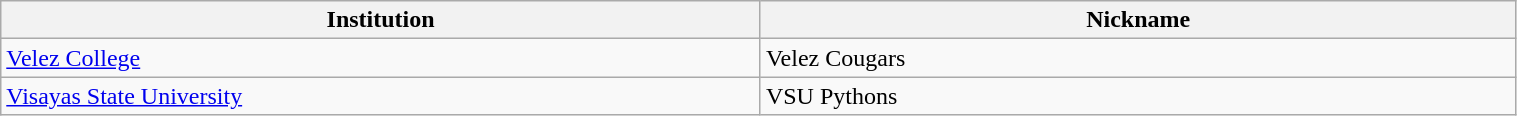<table class="wikitable" style="width: 80%">
<tr>
<th width=7%>Institution</th>
<th width=7%>Nickname</th>
</tr>
<tr>
<td><a href='#'>Velez College</a></td>
<td>Velez Cougars</td>
</tr>
<tr>
<td><a href='#'>Visayas State University</a></td>
<td>VSU Pythons</td>
</tr>
</table>
